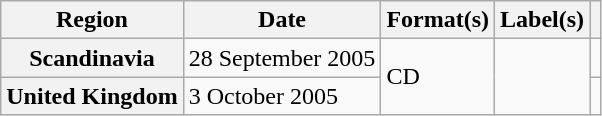<table class="wikitable plainrowheaders">
<tr>
<th scope="col">Region</th>
<th scope="col">Date</th>
<th scope="col">Format(s)</th>
<th scope="col">Label(s)</th>
<th scope="col"></th>
</tr>
<tr>
<th scope="row">Scandinavia</th>
<td>28 September 2005</td>
<td rowspan="2">CD</td>
<td rowspan="2"></td>
<td></td>
</tr>
<tr>
<th scope="row">United Kingdom</th>
<td>3 October 2005</td>
<td></td>
</tr>
</table>
